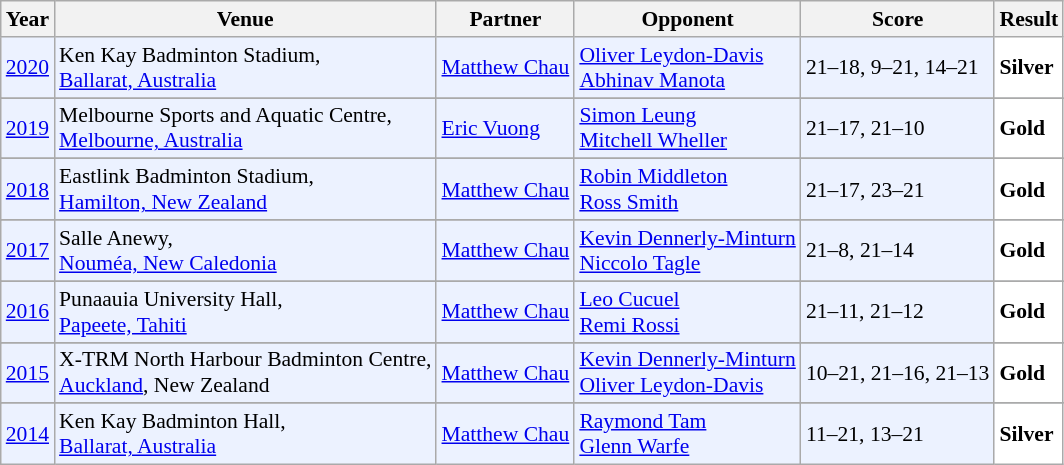<table class="sortable wikitable" style="font-size: 90%;">
<tr>
<th>Year</th>
<th>Venue</th>
<th>Partner</th>
<th>Opponent</th>
<th>Score</th>
<th>Result</th>
</tr>
<tr style="background:#ECF2FF">
<td align="center"><a href='#'>2020</a></td>
<td align="left">Ken Kay Badminton Stadium,<br><a href='#'>Ballarat, Australia</a></td>
<td align="left"> <a href='#'>Matthew Chau</a></td>
<td align="left"> <a href='#'>Oliver Leydon-Davis</a> <br>  <a href='#'>Abhinav Manota</a></td>
<td align="left">21–18, 9–21, 14–21</td>
<td style="text-align:left; background:white"> <strong>Silver</strong></td>
</tr>
<tr>
</tr>
<tr style="background:#ECF2FF">
<td align="center"><a href='#'>2019</a></td>
<td align="left">Melbourne Sports and Aquatic Centre,<br><a href='#'>Melbourne, Australia</a></td>
<td align="left"> <a href='#'>Eric Vuong</a></td>
<td align="left"> <a href='#'>Simon Leung</a> <br>  <a href='#'>Mitchell Wheller</a></td>
<td align="left">21–17, 21–10</td>
<td style="text-align:left; background:white"> <strong>Gold</strong></td>
</tr>
<tr>
</tr>
<tr style="background:#ECF2FF">
<td align="center"><a href='#'>2018</a></td>
<td align="left">Eastlink Badminton Stadium,<br><a href='#'>Hamilton, New Zealand</a></td>
<td align="left"> <a href='#'>Matthew Chau</a></td>
<td align="left"> <a href='#'>Robin Middleton</a> <br>  <a href='#'>Ross Smith</a></td>
<td align="left">21–17, 23–21</td>
<td style="text-align:left; background:white"> <strong>Gold</strong></td>
</tr>
<tr>
</tr>
<tr style="background:#ECF2FF">
<td align="center"><a href='#'>2017</a></td>
<td align="left">Salle Anewy,<br><a href='#'>Nouméa, New Caledonia</a></td>
<td align="left"> <a href='#'>Matthew Chau</a></td>
<td align="left"> <a href='#'>Kevin Dennerly-Minturn</a> <br>  <a href='#'>Niccolo Tagle</a></td>
<td align="left">21–8, 21–14</td>
<td style="text-align:left; background:white"> <strong>Gold</strong></td>
</tr>
<tr>
</tr>
<tr style="background:#ECF2FF">
<td align="center"><a href='#'>2016</a></td>
<td align="left">Punaauia University Hall,<br><a href='#'>Papeete, Tahiti</a></td>
<td align="left"> <a href='#'>Matthew Chau</a></td>
<td align="left"> <a href='#'>Leo Cucuel</a> <br>  <a href='#'>Remi Rossi</a></td>
<td align="left">21–11, 21–12</td>
<td style="text-align:left; background:white"> <strong>Gold</strong></td>
</tr>
<tr>
</tr>
<tr style="background:#ECF2FF">
<td align="center"><a href='#'>2015</a></td>
<td align="left">X-TRM North Harbour Badminton Centre,<br><a href='#'>Auckland</a>, New Zealand</td>
<td align="left"> <a href='#'>Matthew Chau</a></td>
<td align="left"> <a href='#'>Kevin Dennerly-Minturn</a> <br>  <a href='#'>Oliver Leydon-Davis</a></td>
<td align="left">10–21, 21–16, 21–13</td>
<td style="text-align:left; background:white"> <strong>Gold</strong></td>
</tr>
<tr>
</tr>
<tr style="background:#ECF2FF">
<td align="center"><a href='#'>2014</a></td>
<td align="left">Ken Kay Badminton Hall,<br><a href='#'>Ballarat, Australia</a></td>
<td align="left"> <a href='#'>Matthew Chau</a></td>
<td align="left"> <a href='#'>Raymond Tam</a> <br>  <a href='#'>Glenn Warfe</a></td>
<td align="left">11–21, 13–21</td>
<td style="text-align:left; background:white"> <strong>Silver</strong></td>
</tr>
</table>
